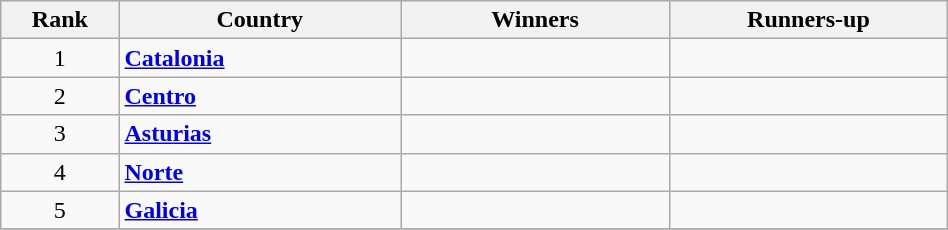<table class="wikitable sortable" style="width:50%;">
<tr>
<th style="width:3%;">Rank</th>
<th style="width:10%;">Country</th>
<th style="width:10%;">Winners</th>
<th style="width:10%;">Runners-up</th>
</tr>
<tr>
<td align=center>1</td>
<td> <strong><a href='#'>Catalonia</a></strong></td>
<td></td>
<td></td>
</tr>
<tr>
<td align=center>2</td>
<td> <strong><a href='#'>Centro</a></strong></td>
<td></td>
<td></td>
</tr>
<tr>
<td align=center>3</td>
<td> <strong><a href='#'>Asturias</a></strong></td>
<td></td>
<td></td>
</tr>
<tr>
<td align=center>4</td>
<td> <strong><a href='#'>Norte</a></strong></td>
<td></td>
<td></td>
</tr>
<tr>
<td align=center>5</td>
<td> <strong><a href='#'>Galicia</a></strong></td>
<td></td>
<td></td>
</tr>
<tr>
</tr>
</table>
